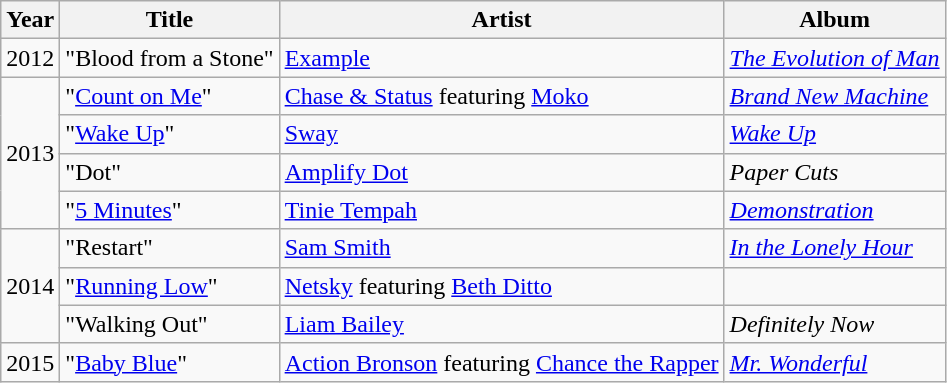<table class="wikitable">
<tr>
<th rowspan="1">Year</th>
<th rowspan="1">Title</th>
<th rowspan="1">Artist</th>
<th rowspan="1">Album</th>
</tr>
<tr>
<td>2012</td>
<td>"Blood from a Stone"</td>
<td><a href='#'>Example</a></td>
<td><em><a href='#'>The Evolution of Man</a></em></td>
</tr>
<tr>
<td rowspan="4">2013</td>
<td>"<a href='#'>Count on Me</a>"</td>
<td><a href='#'>Chase & Status</a> featuring <a href='#'>Moko</a></td>
<td><em><a href='#'>Brand New Machine</a></em></td>
</tr>
<tr>
<td>"<a href='#'>Wake Up</a>"</td>
<td><a href='#'>Sway</a></td>
<td><em><a href='#'>Wake Up</a></em></td>
</tr>
<tr>
<td>"Dot"</td>
<td><a href='#'>Amplify Dot</a></td>
<td><em>Paper Cuts</em></td>
</tr>
<tr>
<td>"<a href='#'>5 Minutes</a>"</td>
<td><a href='#'>Tinie Tempah</a></td>
<td><em><a href='#'>Demonstration</a></em></td>
</tr>
<tr>
<td rowspan="3">2014</td>
<td>"Restart"</td>
<td><a href='#'>Sam Smith</a></td>
<td><em><a href='#'>In the Lonely Hour</a></em></td>
</tr>
<tr>
<td>"<a href='#'>Running Low</a>"</td>
<td><a href='#'>Netsky</a> featuring <a href='#'>Beth Ditto</a></td>
<td></td>
</tr>
<tr>
<td>"Walking Out"</td>
<td><a href='#'>Liam Bailey</a></td>
<td><em>Definitely Now</em></td>
</tr>
<tr>
<td>2015</td>
<td>"<a href='#'>Baby Blue</a>"</td>
<td><a href='#'>Action Bronson</a> featuring <a href='#'>Chance the Rapper</a></td>
<td><em><a href='#'>Mr. Wonderful</a></em></td>
</tr>
</table>
